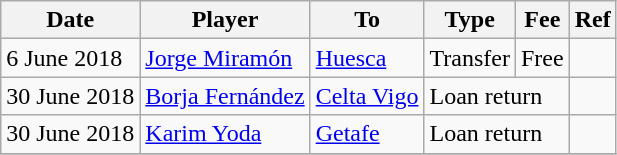<table class="wikitable">
<tr>
<th>Date</th>
<th>Player</th>
<th>To</th>
<th>Type</th>
<th>Fee</th>
<th>Ref</th>
</tr>
<tr>
<td>6 June 2018</td>
<td> <a href='#'>Jorge Miramón</a></td>
<td> <a href='#'>Huesca</a></td>
<td>Transfer</td>
<td>Free</td>
<td></td>
</tr>
<tr>
<td>30 June 2018</td>
<td> <a href='#'>Borja Fernández</a></td>
<td> <a href='#'>Celta Vigo</a></td>
<td colspan=2>Loan return</td>
<td></td>
</tr>
<tr>
<td>30 June 2018</td>
<td> <a href='#'>Karim Yoda</a></td>
<td> <a href='#'>Getafe</a></td>
<td colspan=2>Loan return</td>
<td></td>
</tr>
<tr>
</tr>
</table>
